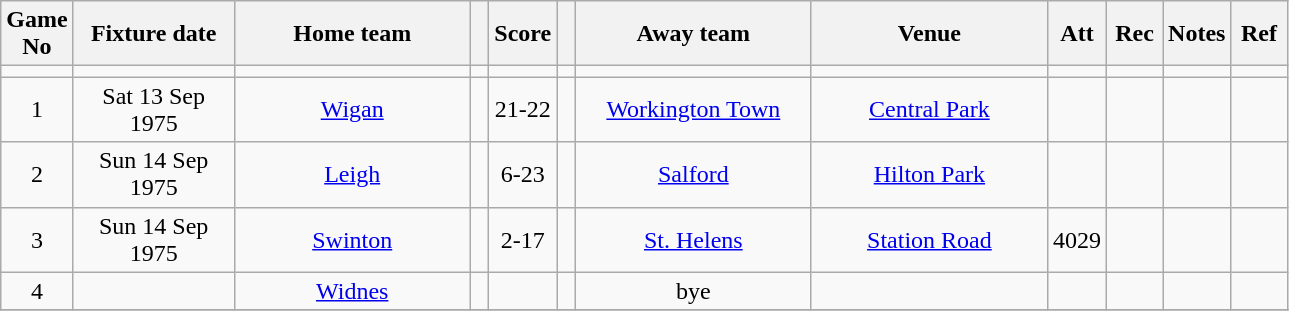<table class="wikitable" style="text-align:center;">
<tr>
<th width=20 abbr="No">Game No</th>
<th width=100 abbr="Date">Fixture date</th>
<th width=150 abbr="Home team">Home team</th>
<th width=5 abbr="space"></th>
<th width=20 abbr="Score">Score</th>
<th width=5 abbr="space"></th>
<th width=150 abbr="Away team">Away team</th>
<th width=150 abbr="Venue">Venue</th>
<th width=30 abbr="Att">Att</th>
<th width=30 abbr="Rec">Rec</th>
<th width=20 abbr="Notes">Notes</th>
<th width=30 abbr="Ref">Ref</th>
</tr>
<tr>
<td></td>
<td></td>
<td></td>
<td></td>
<td></td>
<td></td>
<td></td>
<td></td>
<td></td>
<td></td>
<td></td>
</tr>
<tr>
<td>1</td>
<td>Sat 13 Sep 1975</td>
<td><a href='#'>Wigan</a></td>
<td></td>
<td>21-22</td>
<td></td>
<td><a href='#'>Workington Town</a></td>
<td><a href='#'>Central Park</a></td>
<td></td>
<td></td>
<td></td>
<td></td>
</tr>
<tr>
<td>2</td>
<td>Sun 14 Sep 1975</td>
<td><a href='#'>Leigh</a></td>
<td></td>
<td>6-23</td>
<td></td>
<td><a href='#'>Salford</a></td>
<td><a href='#'>Hilton Park</a></td>
<td></td>
<td></td>
<td></td>
<td></td>
</tr>
<tr>
<td>3</td>
<td>Sun 14 Sep 1975</td>
<td><a href='#'>Swinton</a></td>
<td></td>
<td>2-17</td>
<td></td>
<td><a href='#'>St. Helens</a></td>
<td><a href='#'>Station Road</a></td>
<td>4029</td>
<td></td>
<td></td>
<td></td>
</tr>
<tr>
<td>4</td>
<td></td>
<td><a href='#'>Widnes</a></td>
<td></td>
<td></td>
<td></td>
<td>bye</td>
<td></td>
<td></td>
<td></td>
<td></td>
<td></td>
</tr>
<tr>
</tr>
</table>
